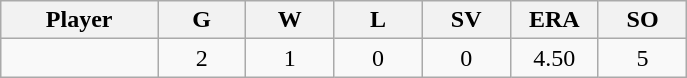<table class="wikitable sortable">
<tr>
<th bgcolor="#DDDDFF" width="16%">Player</th>
<th bgcolor="#DDDDFF" width="9%">G</th>
<th bgcolor="#DDDDFF" width="9%">W</th>
<th bgcolor="#DDDDFF" width="9%">L</th>
<th bgcolor="#DDDDFF" width="9%">SV</th>
<th bgcolor="#DDDDFF" width="9%">ERA</th>
<th bgcolor="#DDDDFF" width="9%">SO</th>
</tr>
<tr align="center">
<td></td>
<td>2</td>
<td>1</td>
<td>0</td>
<td>0</td>
<td>4.50</td>
<td>5</td>
</tr>
</table>
